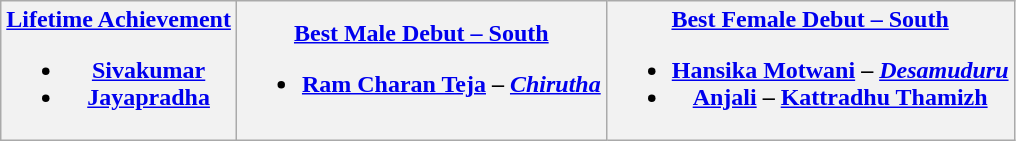<table class="wikitable">
<tr>
<th><a href='#'>Lifetime Achievement</a><br><ul><li><a href='#'>Sivakumar</a></li><li><a href='#'>Jayapradha</a></li></ul></th>
<th><a href='#'>Best Male Debut – South</a><br><ul><li><a href='#'>Ram Charan Teja</a> – <em><a href='#'>Chirutha</a></em></li></ul></th>
<th><a href='#'>Best Female Debut – South</a><br><ul><li><a href='#'>Hansika Motwani</a> – <em><a href='#'>Desamuduru</a></em></li><li><a href='#'>Anjali</a> – <a href='#'>Kattradhu Thamizh</a></li></ul></th>
</tr>
</table>
